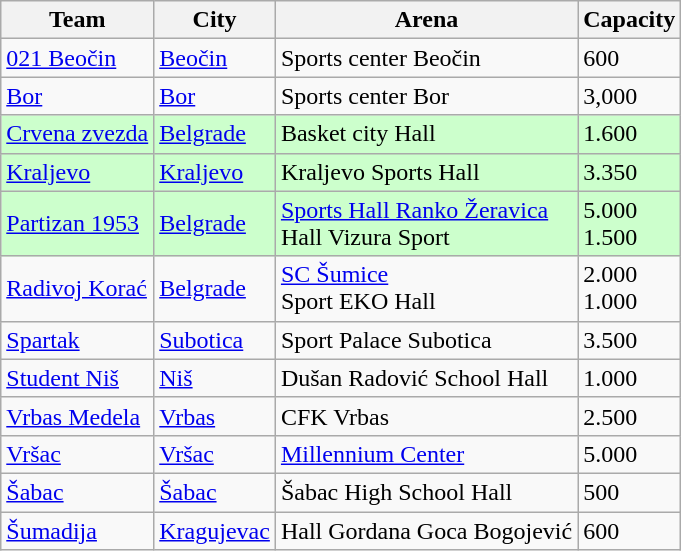<table class="wikitable sortable">
<tr>
<th>Team</th>
<th>City</th>
<th>Arena</th>
<th>Capacity</th>
</tr>
<tr>
<td><a href='#'>021 Beočin</a></td>
<td><a href='#'>Beočin</a></td>
<td>Sports center Beočin</td>
<td>600</td>
</tr>
<tr>
<td><a href='#'>Bor</a></td>
<td><a href='#'>Bor</a></td>
<td>Sports center Bor</td>
<td>3,000</td>
</tr>
<tr bgcolor=#ccffcc>
<td><a href='#'>Crvena zvezda</a></td>
<td><a href='#'>Belgrade</a></td>
<td>Basket city Hall</td>
<td>1.600</td>
</tr>
<tr bgcolor=#ccffcc>
<td><a href='#'>Kraljevo</a></td>
<td><a href='#'>Kraljevo</a></td>
<td>Kraljevo Sports Hall</td>
<td>3.350</td>
</tr>
<tr bgcolor=#ccffcc>
<td><a href='#'>Partizan 1953</a></td>
<td><a href='#'>Belgrade</a></td>
<td><a href='#'>Sports Hall Ranko Žeravica</a><br>Hall Vizura Sport</td>
<td>5.000<br>1.500</td>
</tr>
<tr>
<td><a href='#'>Radivoj Korać</a></td>
<td><a href='#'>Belgrade</a></td>
<td><a href='#'>SC Šumice</a><br>Sport EKO Hall</td>
<td>2.000<br>1.000</td>
</tr>
<tr>
<td><a href='#'>Spartak</a></td>
<td><a href='#'>Subotica</a></td>
<td>Sport Palace Subotica</td>
<td>3.500</td>
</tr>
<tr>
<td><a href='#'>Student Niš</a></td>
<td><a href='#'>Niš</a></td>
<td>Dušan Radović School Hall</td>
<td>1.000</td>
</tr>
<tr>
<td><a href='#'>Vrbas Medela</a></td>
<td><a href='#'>Vrbas</a></td>
<td>CFK Vrbas</td>
<td>2.500</td>
</tr>
<tr>
<td><a href='#'>Vršac</a></td>
<td><a href='#'>Vršac</a></td>
<td><a href='#'>Millennium Center</a></td>
<td>5.000</td>
</tr>
<tr>
<td><a href='#'>Šabac</a></td>
<td><a href='#'>Šabac</a></td>
<td>Šabac High School Hall</td>
<td>500</td>
</tr>
<tr>
<td><a href='#'>Šumadija</a></td>
<td><a href='#'>Kragujevac</a></td>
<td>Hall Gordana Goca Bogojević</td>
<td>600</td>
</tr>
</table>
